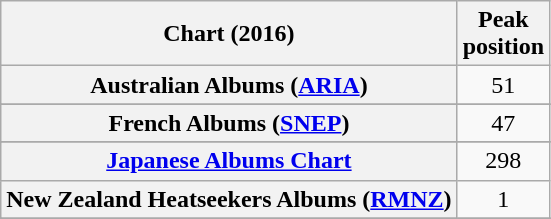<table class="wikitable sortable plainrowheaders" style="text-align:center">
<tr>
<th scope="col">Chart (2016)</th>
<th scope="col">Peak<br> position</th>
</tr>
<tr>
<th scope="row">Australian Albums (<a href='#'>ARIA</a>)</th>
<td>51</td>
</tr>
<tr>
</tr>
<tr>
</tr>
<tr>
</tr>
<tr>
<th scope="row">French Albums (<a href='#'>SNEP</a>)</th>
<td>47</td>
</tr>
<tr>
</tr>
<tr>
</tr>
<tr>
<th scope="row"><a href='#'>Japanese Albums Chart</a></th>
<td>298</td>
</tr>
<tr>
<th scope="row">New Zealand Heatseekers Albums (<a href='#'>RMNZ</a>)</th>
<td>1</td>
</tr>
<tr>
</tr>
<tr>
</tr>
<tr>
</tr>
<tr>
</tr>
<tr>
</tr>
</table>
